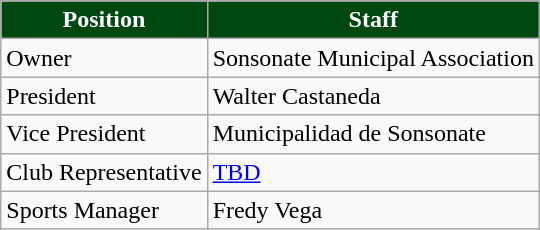<table class="wikitable">
<tr>
<th style="color:White; background:#004812;">Position</th>
<th style="color:White; background:#004812;">Staff</th>
</tr>
<tr>
<td>Owner</td>
<td> Sonsonate Municipal Association</td>
</tr>
<tr>
<td>President</td>
<td> Walter Castaneda</td>
</tr>
<tr>
<td>Vice President</td>
<td> Municipalidad de Sonsonate</td>
</tr>
<tr>
<td>Club Representative</td>
<td> <a href='#'>TBD</a></td>
</tr>
<tr>
<td>Sports Manager</td>
<td> Fredy Vega</td>
</tr>
</table>
